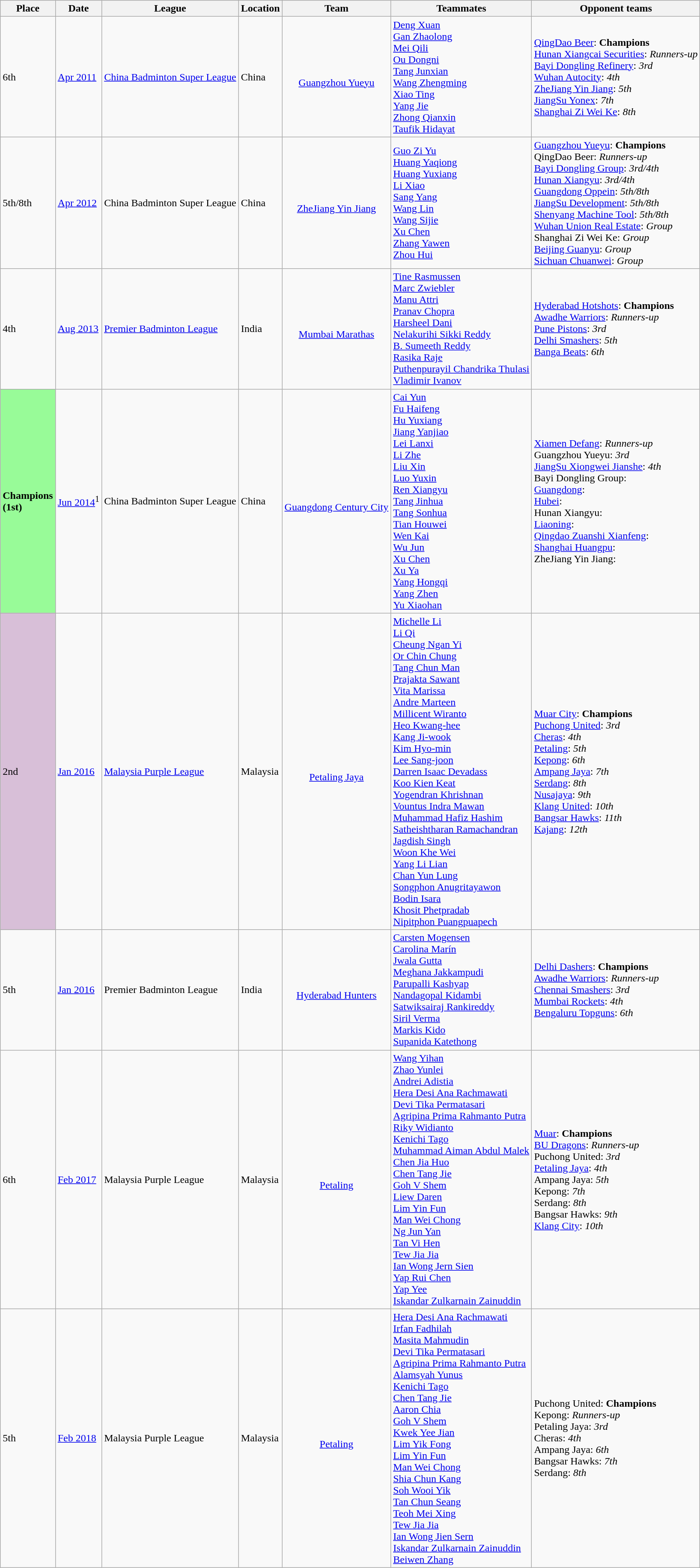<table class="sortable wikitable">
<tr>
<th>Place</th>
<th>Date</th>
<th>League</th>
<th>Location</th>
<th>Team</th>
<th>Teammates</th>
<th>Opponent teams</th>
</tr>
<tr>
<td>6th</td>
<td><a href='#'>Apr 2011</a></td>
<td><a href='#'>China Badminton Super League</a></td>
<td>China</td>
<td align="center"><br><a href='#'>Guangzhou Yueyu</a><br></td>
<td> <a href='#'>Deng Xuan</a><br> <a href='#'>Gan Zhaolong</a><br> <a href='#'>Mei Qili</a><br> <a href='#'>Ou Dongni</a><br> <a href='#'>Tang Junxian</a><br> <a href='#'>Wang Zhengming</a><br> <a href='#'>Xiao Ting</a><br> <a href='#'>Yang Jie</a><br> <a href='#'>Zhong Qianxin</a><br> <a href='#'>Taufik Hidayat</a></td>
<td> <a href='#'>QingDao Beer</a>: <strong>Champions</strong><br> <a href='#'>Hunan Xiangcai Securities</a>: <em>Runners-up</em><br> <a href='#'>Bayi Dongling Refinery</a>: <em>3rd</em><br> <a href='#'>Wuhan Autocity</a>: <em>4th</em><br> <a href='#'>ZheJiang Yin Jiang</a>: <em>5th</em><br> <a href='#'>JiangSu Yonex</a>: <em>7th</em><br> <a href='#'>Shanghai Zi Wei Ke</a>: <em>8th</em></td>
</tr>
<tr>
<td>5th/8th</td>
<td><a href='#'>Apr 2012</a></td>
<td>China Badminton Super League</td>
<td>China</td>
<td align="center"><br><a href='#'>ZheJiang Yin Jiang</a></td>
<td> <a href='#'>Guo Zi Yu</a><br> <a href='#'>Huang Yaqiong</a><br> <a href='#'>Huang Yuxiang</a><br> <a href='#'>Li Xiao</a><br> <a href='#'>Sang Yang</a><br> <a href='#'>Wang Lin</a><br> <a href='#'>Wang Sijie</a><br> <a href='#'>Xu Chen</a><br> <a href='#'>Zhang Yawen</a><br> <a href='#'>Zhou Hui</a></td>
<td> <a href='#'>Guangzhou Yueyu</a>: <strong>Champions</strong><br> QingDao Beer: <em>Runners-up</em><br> <a href='#'>Bayi Dongling Group</a>: <em>3rd/4th</em><br> <a href='#'>Hunan Xiangyu</a>: <em>3rd/4th</em><br> <a href='#'>Guangdong Oppein</a>: <em>5th/8th</em><br> <a href='#'>JiangSu Development</a>: <em>5th/8th</em><br> <a href='#'>Shenyang Machine Tool</a>: <em>5th/8th</em><br> <a href='#'>Wuhan Union Real Estate</a>: <em>Group</em><br> Shanghai Zi Wei Ke: <em>Group</em><br> <a href='#'>Beijing Guanyu</a>: <em>Group</em><br> <a href='#'>Sichuan Chuanwei</a>: <em>Group</em></td>
</tr>
<tr>
<td>4th</td>
<td><a href='#'>Aug 2013</a></td>
<td><a href='#'>Premier Badminton League</a></td>
<td>India</td>
<td align="center"><br><a href='#'>Mumbai Marathas</a><br></td>
<td> <a href='#'>Tine Rasmussen</a><br> <a href='#'>Marc Zwiebler</a><br> <a href='#'>Manu Attri</a><br> <a href='#'>Pranav Chopra</a><br> <a href='#'>Harsheel Dani</a><br> <a href='#'>Nelakurihi Sikki Reddy</a><br> <a href='#'>B. Sumeeth Reddy</a><br> <a href='#'>Rasika Raje</a><br> <a href='#'>Puthenpurayil Chandrika Thulasi</a><br> <a href='#'>Vladimir Ivanov</a></td>
<td> <a href='#'>Hyderabad Hotshots</a>: <strong>Champions</strong><br> <a href='#'>Awadhe Warriors</a>: <em>Runners-up</em><br> <a href='#'>Pune Pistons</a>: <em>3rd</em><br> <a href='#'>Delhi Smashers</a>: <em>5th</em><br> <a href='#'>Banga Beats</a>: <em>6th</em></td>
</tr>
<tr>
<td bgcolor=98FB98><strong>Champions<br>(1st)</strong></td>
<td><a href='#'>Jun 2014</a><sup>1</sup></td>
<td>China Badminton Super League</td>
<td>China</td>
<td align="center"><br><a href='#'>Guangdong Century City</a><br></td>
<td> <a href='#'>Cai Yun</a><br> <a href='#'>Fu Haifeng</a><br> <a href='#'>Hu Yuxiang</a><br> <a href='#'>Jiang Yanjiao</a><br> <a href='#'>Lei Lanxi</a><br> <a href='#'>Li Zhe</a><br> <a href='#'>Liu Xin</a><br> <a href='#'>Luo Yuxin</a><br> <a href='#'>Ren Xiangyu</a><br> <a href='#'>Tang Jinhua</a><br> <a href='#'>Tang Sonhua</a><br> <a href='#'>Tian Houwei</a><br> <a href='#'>Wen Kai</a><br> <a href='#'>Wu Jun</a><br> <a href='#'>Xu Chen</a><br> <a href='#'>Xu Ya</a><br> <a href='#'>Yang Hongqi</a><br> <a href='#'>Yang Zhen</a><br> <a href='#'>Yu Xiaohan</a></td>
<td> <a href='#'>Xiamen Defang</a>: <em>Runners-up</em><br> Guangzhou Yueyu: <em>3rd</em><br> <a href='#'>JiangSu Xiongwei Jianshe</a>: <em>4th</em><br> Bayi Dongling Group: <br> <a href='#'>Guangdong</a>: <br> <a href='#'>Hubei</a>: <br> Hunan Xiangyu: <br> <a href='#'>Liaoning</a>: <br> <a href='#'>Qingdao Zuanshi Xianfeng</a>: <br> <a href='#'>Shanghai Huangpu</a>: <br> ZheJiang Yin Jiang:</td>
</tr>
<tr>
<td bgcolor=thistle>2nd</td>
<td><a href='#'>Jan 2016</a></td>
<td><a href='#'>Malaysia Purple League</a></td>
<td>Malaysia</td>
<td align="center"><br><a href='#'>Petaling Jaya</a><br></td>
<td> <a href='#'>Michelle Li</a><br> <a href='#'>Li Qi</a><br> <a href='#'>Cheung Ngan Yi</a><br> <a href='#'>Or Chin Chung</a><br> <a href='#'>Tang Chun Man</a><br> <a href='#'>Prajakta Sawant</a><br> <a href='#'>Vita Marissa</a><br> <a href='#'>Andre Marteen</a><br> <a href='#'>Millicent Wiranto</a><br> <a href='#'>Heo Kwang-hee</a><br> <a href='#'>Kang Ji-wook</a><br> <a href='#'>Kim Hyo-min</a><br> <a href='#'>Lee Sang-joon</a><br> <a href='#'>Darren Isaac Devadass</a><br> <a href='#'>Koo Kien Keat</a><br> <a href='#'>Yogendran Khrishnan</a><br> <a href='#'>Vountus Indra Mawan</a><br> <a href='#'>Muhammad Hafiz Hashim</a><br> <a href='#'>Satheishtharan Ramachandran</a><br> <a href='#'>Jagdish Singh</a><br> <a href='#'>Woon Khe Wei</a><br> <a href='#'>Yang Li Lian</a><br> <a href='#'>Chan Yun Lung</a><br> <a href='#'>Songphon Anugritayawon</a><br> <a href='#'>Bodin Isara</a><br> <a href='#'>Khosit Phetpradab</a><br> <a href='#'>Nipitphon Puangpuapech</a></td>
<td> <a href='#'>Muar City</a>: <strong>Champions</strong><br> <a href='#'>Puchong United</a>: <em>3rd</em><br> <a href='#'>Cheras</a>: <em>4th</em><br> <a href='#'>Petaling</a>: <em>5th</em><br> <a href='#'>Kepong</a>: <em>6th</em><br> <a href='#'>Ampang Jaya</a>: <em>7th</em><br> <a href='#'>Serdang</a>: <em>8th</em><br> <a href='#'>Nusajaya</a>: <em>9th</em><br> <a href='#'>Klang United</a>: <em>10th</em><br> <a href='#'>Bangsar Hawks</a>: <em>11th</em><br> <a href='#'>Kajang</a>: <em>12th</em></td>
</tr>
<tr>
<td>5th</td>
<td><a href='#'>Jan 2016</a></td>
<td>Premier Badminton League</td>
<td>India</td>
<td align="center"><br><a href='#'>Hyderabad Hunters</a><br></td>
<td> <a href='#'>Carsten Mogensen</a><br> <a href='#'>Carolina Marín</a><br> <a href='#'>Jwala Gutta</a><br> <a href='#'>Meghana Jakkampudi</a><br> <a href='#'>Parupalli Kashyap</a><br> <a href='#'>Nandagopal Kidambi</a><br> <a href='#'>Satwiksairaj Rankireddy</a><br> <a href='#'>Siril Verma</a><br> <a href='#'>Markis Kido</a><br> <a href='#'>Supanida Katethong</a></td>
<td> <a href='#'>Delhi Dashers</a>: <strong>Champions</strong><br> <a href='#'>Awadhe Warriors</a>: <em>Runners-up</em><br> <a href='#'>Chennai Smashers</a>: <em>3rd</em><br> <a href='#'>Mumbai Rockets</a>: <em>4th</em><br> <a href='#'>Bengaluru Topguns</a>: <em>6th</em></td>
</tr>
<tr>
<td>6th</td>
<td><a href='#'>Feb 2017</a></td>
<td>Malaysia Purple League</td>
<td>Malaysia</td>
<td align="center"><br><a href='#'>Petaling</a><br></td>
<td> <a href='#'>Wang Yihan</a><br> <a href='#'>Zhao Yunlei</a><br> <a href='#'>Andrei Adistia</a><br> <a href='#'>Hera Desi Ana Rachmawati</a><br> <a href='#'>Devi Tika Permatasari</a><br> <a href='#'>Agripina Prima Rahmanto Putra</a><br> <a href='#'>Riky Widianto</a><br> <a href='#'>Kenichi Tago</a><br> <a href='#'>Muhammad Aiman Abdul Malek</a><br> <a href='#'>Chen Jia Huo</a><br> <a href='#'>Chen Tang Jie</a><br> <a href='#'>Goh V Shem</a><br> <a href='#'>Liew Daren</a><br> <a href='#'>Lim Yin Fun</a><br> <a href='#'>Man Wei Chong</a><br> <a href='#'>Ng Jun Yan</a><br> <a href='#'>Tan Vi Hen</a><br> <a href='#'>Tew Jia Jia</a><br> <a href='#'>Ian Wong Jern Sien</a><br> <a href='#'>Yap Rui Chen</a><br> <a href='#'>Yap Yee</a><br> <a href='#'>Iskandar Zulkarnain Zainuddin</a></td>
<td> <a href='#'>Muar</a>: <strong>Champions</strong><br> <a href='#'>BU Dragons</a>: <em>Runners-up</em><br> Puchong United: <em>3rd</em><br> <a href='#'>Petaling Jaya</a>: <em>4th</em><br> Ampang Jaya: <em>5th</em><br> Kepong: <em>7th</em><br> Serdang: <em>8th</em><br> Bangsar Hawks: <em>9th</em><br> <a href='#'>Klang City</a>: <em>10th</em></td>
</tr>
<tr>
<td>5th</td>
<td><a href='#'>Feb 2018</a></td>
<td>Malaysia Purple League</td>
<td>Malaysia</td>
<td align="center"><br><a href='#'>Petaling</a></td>
<td> <a href='#'>Hera Desi Ana Rachmawati</a><br> <a href='#'>Irfan Fadhilah</a><br> <a href='#'>Masita Mahmudin</a><br> <a href='#'>Devi Tika Permatasari</a><br> <a href='#'>Agripina Prima Rahmanto Putra</a><br> <a href='#'>Alamsyah Yunus</a><br> <a href='#'>Kenichi Tago</a><br> <a href='#'>Chen Tang Jie</a><br> <a href='#'>Aaron Chia</a><br> <a href='#'>Goh V Shem</a><br> <a href='#'>Kwek Yee Jian</a><br> <a href='#'>Lim Yik Fong</a><br> <a href='#'>Lim Yin Fun</a><br> <a href='#'>Man Wei Chong</a><br> <a href='#'>Shia Chun Kang</a><br> <a href='#'>Soh Wooi Yik</a><br> <a href='#'>Tan Chun Seang</a><br> <a href='#'>Teoh Mei Xing</a><br> <a href='#'>Tew Jia Jia</a><br> <a href='#'>Ian Wong Jien Sern</a><br> <a href='#'>Iskandar Zulkarnain Zainuddin</a><br> <a href='#'>Beiwen Zhang</a></td>
<td> Puchong United: <strong>Champions</strong><br> Kepong: <em>Runners-up</em><br> Petaling Jaya: <em>3rd</em><br> Cheras: <em>4th</em><br> Ampang Jaya: <em>6th</em><br> Bangsar Hawks: <em>7th</em><br> Serdang: <em>8th</em></td>
</tr>
</table>
